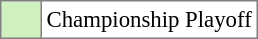<table bgcolor="#f7f8ff" cellpadding="3" cellspacing="0" border="1" style="font-size: 95%; border: gray solid 1px; border-collapse: collapse;text-align:center;">
<tr>
<td style="background: #D0F0C0;" width="20"></td>
<td bgcolor="#ffffff" align="left">Championship Playoff</td>
</tr>
</table>
